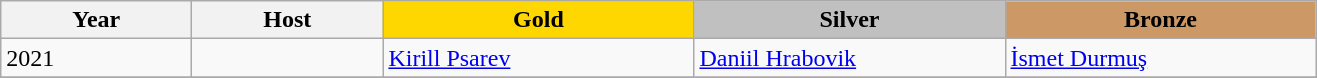<table class="wikitable">
<tr align=center>
<th width="120">Year</th>
<th width="120">Host</th>
<td width="200" bgcolor="gold"><strong>Gold</strong></td>
<td width="200" bgcolor="silver"><strong>Silver</strong></td>
<td width="200" bgcolor="CC9966"><strong>Bronze</strong></td>
</tr>
<tr>
<td>2021</td>
<td></td>
<td> <a href='#'>Kirill Psarev</a></td>
<td> <a href='#'>Daniil Hrabovik</a></td>
<td> <a href='#'>İsmet Durmuş</a></td>
</tr>
<tr>
</tr>
</table>
